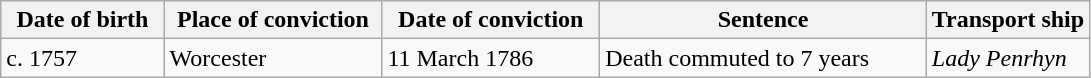<table class="wikitable sortable plainrowheaders" style="width=1024px;">
<tr>
<th style="width: 15%;">Date of birth</th>
<th style="width: 20%;">Place of conviction</th>
<th style="width: 20%;">Date of conviction</th>
<th style="width: 30%;">Sentence</th>
<th style="width: 15%;">Transport ship</th>
</tr>
<tr>
<td>c. 1757</td>
<td>Worcester</td>
<td>11 March 1786</td>
<td>Death commuted to 7 years</td>
<td><em>Lady Penrhyn</em></td>
</tr>
</table>
